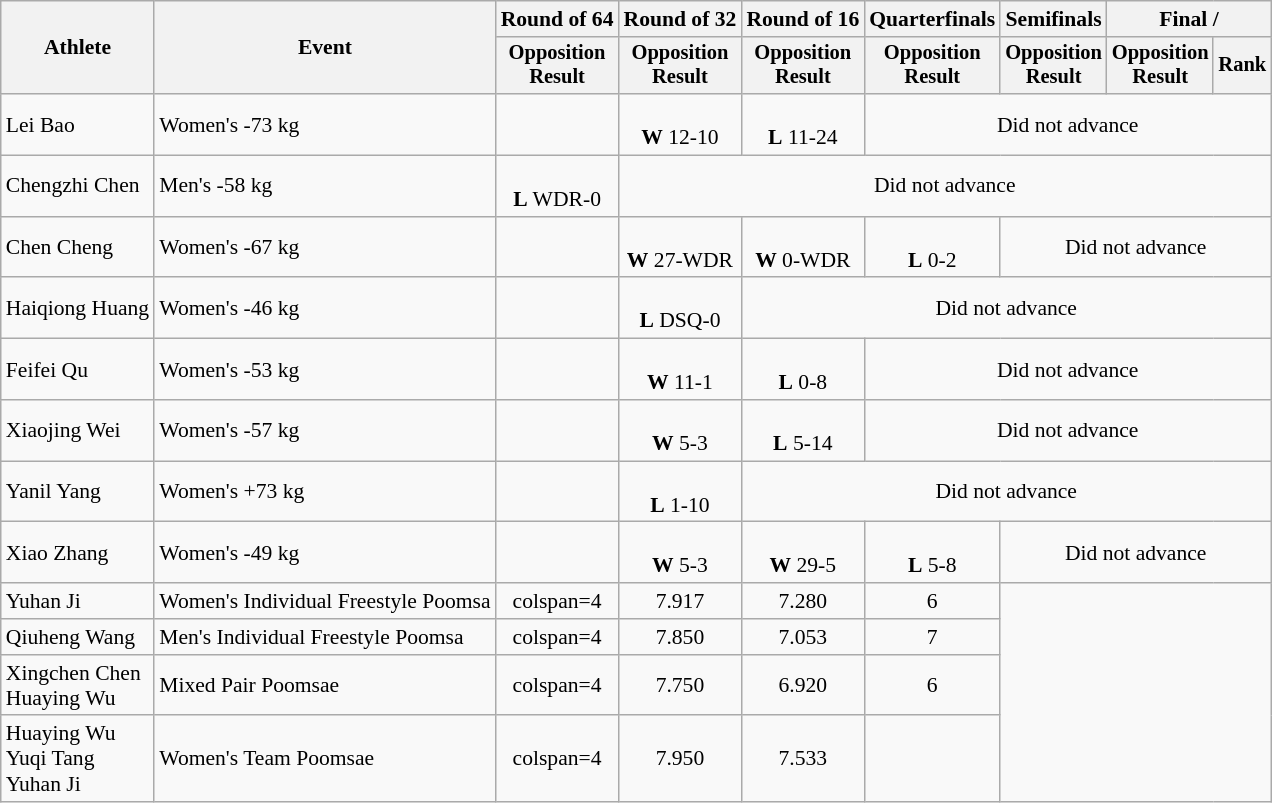<table class="wikitable" style="font-size:90%">
<tr>
<th rowspan="2">Athlete</th>
<th rowspan="2">Event</th>
<th>Round of 64</th>
<th>Round of 32</th>
<th>Round of 16</th>
<th>Quarterfinals</th>
<th>Semifinals</th>
<th colspan=2>Final / </th>
</tr>
<tr style="font-size:95%">
<th>Opposition<br>Result</th>
<th>Opposition<br>Result</th>
<th>Opposition<br>Result</th>
<th>Opposition<br>Result</th>
<th>Opposition<br>Result</th>
<th>Opposition<br>Result</th>
<th>Rank</th>
</tr>
<tr align=center>
<td align=left>Lei Bao</td>
<td align=left>Women's -73 kg</td>
<td></td>
<td><br><strong>W</strong> 12-10</td>
<td><br><strong>L</strong> 11-24</td>
<td colspan=4>Did not advance</td>
</tr>
<tr align=center>
<td align=left>Chengzhi Chen</td>
<td align=left>Men's -58 kg</td>
<td><br><strong>L</strong> WDR-0</td>
<td colspan=6>Did not advance</td>
</tr>
<tr align=center>
<td align=left>Chen Cheng</td>
<td align=left>Women's -67 kg</td>
<td></td>
<td><br><strong>W</strong> 27-WDR</td>
<td><br><strong>W</strong> 0-WDR</td>
<td><br><strong>L</strong> 0-2</td>
<td colspan=3>Did not advance</td>
</tr>
<tr align=center>
<td align=left>Haiqiong Huang</td>
<td align=left>Women's -46 kg</td>
<td></td>
<td><br><strong>L</strong> DSQ-0</td>
<td colspan=5>Did not advance</td>
</tr>
<tr align=center>
<td align=left>Feifei Qu</td>
<td align=left>Women's -53 kg</td>
<td></td>
<td><br><strong>W</strong> 11-1</td>
<td><br><strong>L</strong> 0-8</td>
<td colspan=4>Did not advance</td>
</tr>
<tr align=center>
<td align=left>Xiaojing Wei</td>
<td align=left>Women's -57 kg</td>
<td></td>
<td><br><strong>W</strong> 5-3</td>
<td><br><strong>L</strong> 5-14</td>
<td colspan=4>Did not advance</td>
</tr>
<tr align=center>
<td align=left>Yanil Yang</td>
<td align=left>Women's +73 kg</td>
<td></td>
<td><br><strong>L</strong> 1-10</td>
<td colspan=5>Did not advance</td>
</tr>
<tr align=center>
<td align=left>Xiao Zhang</td>
<td align=left>Women's -49 kg</td>
<td></td>
<td><br><strong>W</strong> 5-3</td>
<td><br><strong>W</strong> 29-5</td>
<td><br><strong>L</strong> 5-8</td>
<td colspan=3>Did not advance</td>
</tr>
<tr align=center>
<td align=left>Yuhan Ji</td>
<td align=left>Women's Individual Freestyle Poomsa</td>
<td>colspan=4 </td>
<td>7.917</td>
<td>7.280</td>
<td>6</td>
</tr>
<tr align=center>
<td align=left>Qiuheng Wang</td>
<td align=left>Men's Individual Freestyle Poomsa</td>
<td>colspan=4 </td>
<td>7.850</td>
<td>7.053</td>
<td>7</td>
</tr>
<tr align=center>
<td align=left>Xingchen Chen<br>Huaying Wu</td>
<td align=left>Mixed Pair Poomsae</td>
<td>colspan=4 </td>
<td>7.750</td>
<td>6.920</td>
<td>6</td>
</tr>
<tr align=center>
<td align=left>Huaying Wu<br>Yuqi Tang<br>Yuhan Ji</td>
<td align=left>Women's Team Poomsae</td>
<td>colspan=4 </td>
<td>7.950</td>
<td>7.533</td>
<td></td>
</tr>
</table>
